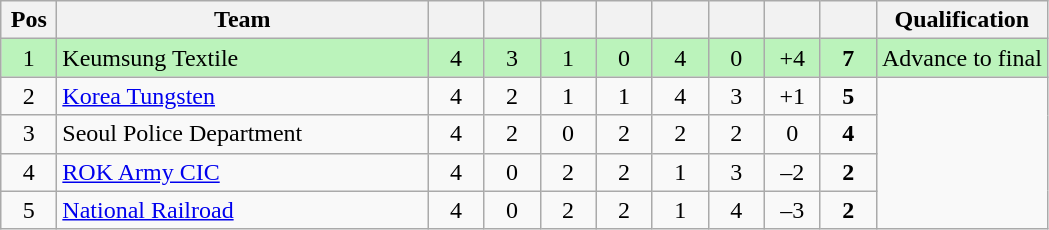<table class="wikitable" style="text-align:center;">
<tr>
<th width=30>Pos</th>
<th width=240>Team</th>
<th width=30></th>
<th width=30></th>
<th width=30></th>
<th width=30></th>
<th width=30></th>
<th width=30></th>
<th width=30></th>
<th width=30></th>
<th>Qualification</th>
</tr>
<tr bgcolor=#BBF3BB>
<td>1</td>
<td align=left>Keumsung Textile</td>
<td>4</td>
<td>3</td>
<td>1</td>
<td>0</td>
<td>4</td>
<td>0</td>
<td>+4</td>
<td><strong>7</strong></td>
<td>Advance to final</td>
</tr>
<tr>
<td>2</td>
<td align=left><a href='#'>Korea Tungsten</a></td>
<td>4</td>
<td>2</td>
<td>1</td>
<td>1</td>
<td>4</td>
<td>3</td>
<td>+1</td>
<td><strong>5</strong></td>
<td rowspan=4></td>
</tr>
<tr>
<td>3</td>
<td align=left>Seoul Police Department</td>
<td>4</td>
<td>2</td>
<td>0</td>
<td>2</td>
<td>2</td>
<td>2</td>
<td>0</td>
<td><strong>4</strong></td>
</tr>
<tr>
<td>4</td>
<td align=left><a href='#'>ROK Army CIC</a></td>
<td>4</td>
<td>0</td>
<td>2</td>
<td>2</td>
<td>1</td>
<td>3</td>
<td>–2</td>
<td><strong>2</strong></td>
</tr>
<tr>
<td>5</td>
<td align=left><a href='#'>National Railroad</a></td>
<td>4</td>
<td>0</td>
<td>2</td>
<td>2</td>
<td>1</td>
<td>4</td>
<td>–3</td>
<td><strong>2</strong></td>
</tr>
</table>
